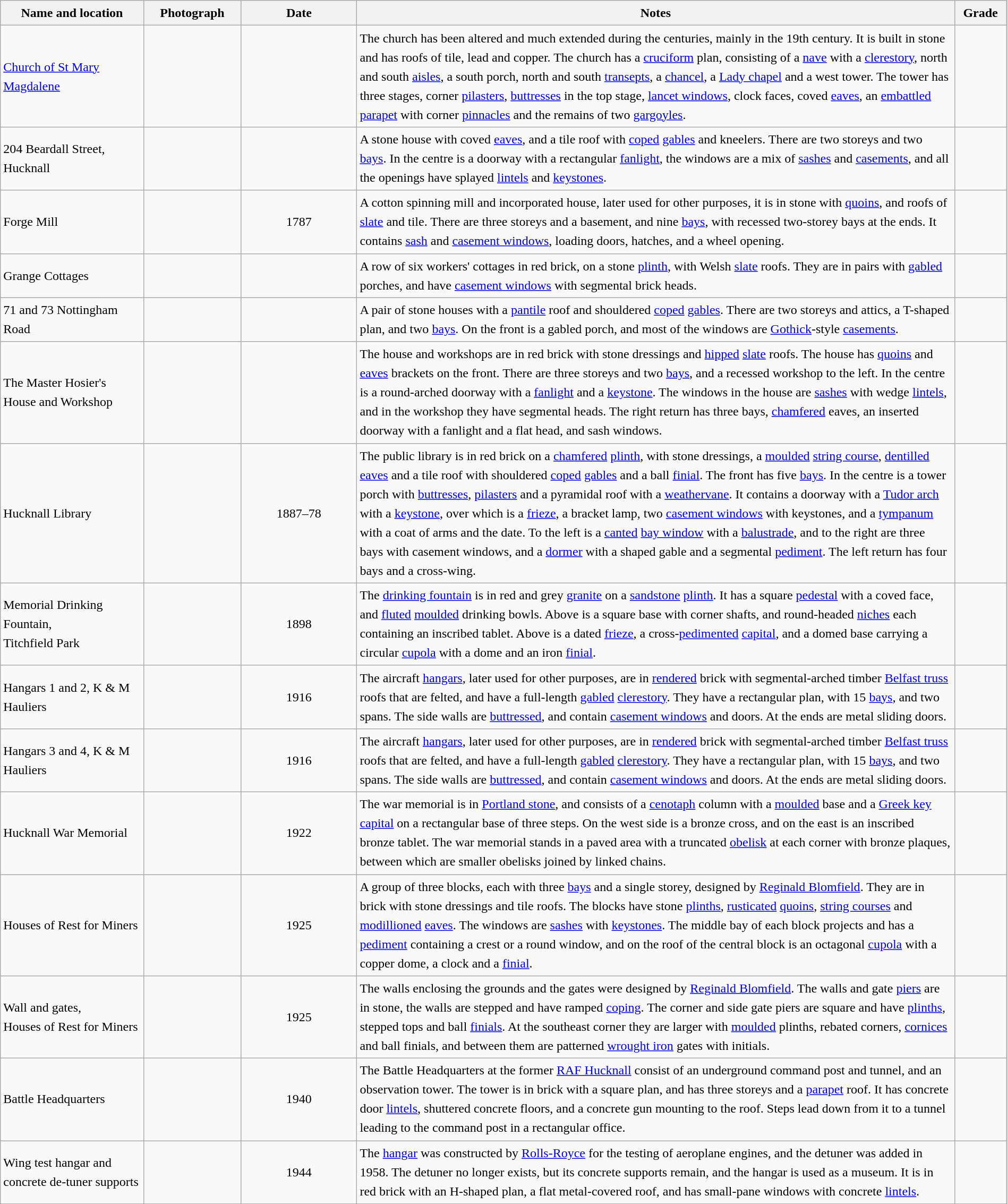<table class="wikitable sortable plainrowheaders" style="width:100%; border:0px; text-align:left; line-height:150%">
<tr>
<th scope="col"  style="width:150px">Name and location</th>
<th scope="col"  style="width:100px" class="unsortable">Photograph</th>
<th scope="col"  style="width:120px">Date</th>
<th scope="col"  style="width:650px" class="unsortable">Notes</th>
<th scope="col"  style="width:50px">Grade</th>
</tr>
<tr>
<td><a href='#'>Church of St Mary Magdalene</a><br><small></small></td>
<td></td>
<td align="center"></td>
<td>The church has been altered and much extended during the centuries, mainly in the 19th century.  It is built in stone and has roofs of tile, lead and copper.  The church has a <a href='#'>cruciform</a> plan, consisting of a <a href='#'>nave</a> with a <a href='#'>clerestory</a>, north and south <a href='#'>aisles</a>, a south porch, north and south <a href='#'>transepts</a>, a <a href='#'>chancel</a>, a <a href='#'>Lady chapel</a> and a west tower.  The tower has three stages, corner <a href='#'>pilasters</a>,  <a href='#'>buttresses</a> in the top stage, <a href='#'>lancet windows</a>, clock faces, coved <a href='#'>eaves</a>, an <a href='#'>embattled</a> <a href='#'>parapet</a> with corner <a href='#'>pinnacles</a> and the remains of two <a href='#'>gargoyles</a>.</td>
<td align="center" ></td>
</tr>
<tr>
<td>204 Beardall Street, Hucknall<br><small></small></td>
<td></td>
<td align="center"></td>
<td>A stone house with coved <a href='#'>eaves</a>, and a tile roof with <a href='#'>coped</a> <a href='#'>gables</a> and kneelers.  There are two storeys and two <a href='#'>bays</a>.  In the centre is a doorway with a rectangular <a href='#'>fanlight</a>, the windows are a mix of <a href='#'>sashes</a> and <a href='#'>casements</a>, and all the openings have splayed <a href='#'>lintels</a> and <a href='#'>keystones</a>.</td>
<td align="center" ></td>
</tr>
<tr>
<td>Forge Mill<br><small></small></td>
<td></td>
<td align="center">1787</td>
<td>A cotton spinning mill and incorporated house, later used for other purposes, it is in stone with <a href='#'>quoins</a>, and roofs of <a href='#'>slate</a> and tile.  There are three storeys and a basement, and nine <a href='#'>bays</a>, with recessed two-storey bays at the ends.  It contains <a href='#'>sash</a> and <a href='#'>casement windows</a>, loading doors, hatches, and a wheel opening.</td>
<td align="center" ></td>
</tr>
<tr>
<td>Grange Cottages<br><small></small></td>
<td></td>
<td align="center"></td>
<td>A row of six workers' cottages in red brick, on a stone <a href='#'>plinth</a>, with Welsh <a href='#'>slate</a> roofs.  They are in pairs with <a href='#'>gabled</a> porches, and have <a href='#'>casement windows</a> with segmental brick heads.</td>
<td align="center" ></td>
</tr>
<tr>
<td>71 and 73 Nottingham Road<br><small></small></td>
<td></td>
<td align="center"></td>
<td>A pair of stone houses with a <a href='#'>pantile</a> roof and shouldered <a href='#'>coped</a> <a href='#'>gables</a>.  There are two storeys and attics, a T-shaped plan, and two <a href='#'>bays</a>.  On the front is a gabled porch, and most of the windows are <a href='#'>Gothick</a>-style <a href='#'>casements</a>.</td>
<td align="center" ></td>
</tr>
<tr>
<td>The Master Hosier's House and Workshop<br><small></small></td>
<td></td>
<td align="center"></td>
<td>The house and workshops are in red brick with stone dressings and <a href='#'>hipped</a> <a href='#'>slate</a> roofs.  The house has <a href='#'>quoins</a> and <a href='#'>eaves</a> brackets on the front.  There are three storeys and two <a href='#'>bays</a>, and a recessed workshop to the left.  In the centre is a round-arched doorway with a <a href='#'>fanlight</a> and a <a href='#'>keystone</a>. The windows in the house are <a href='#'>sashes</a> with wedge <a href='#'>lintels</a>, and in the workshop they have segmental heads.  The right return has three bays, <a href='#'>chamfered</a> eaves, an inserted doorway with a fanlight and a flat head, and sash windows.</td>
<td align="center" ></td>
</tr>
<tr>
<td>Hucknall Library<br><small></small></td>
<td></td>
<td align="center">1887–78</td>
<td>The public library is in red brick  on a <a href='#'>chamfered</a> <a href='#'>plinth</a>, with stone dressings, a <a href='#'>moulded</a> <a href='#'>string course</a>, <a href='#'>dentilled</a> <a href='#'>eaves</a> and a tile roof with shouldered <a href='#'>coped</a> <a href='#'>gables</a> and a ball <a href='#'>finial</a>.  The front has five <a href='#'>bays</a>.  In the centre is a tower porch with <a href='#'>buttresses</a>, <a href='#'>pilasters</a> and a pyramidal roof with a <a href='#'>weathervane</a>.  It contains a doorway with a <a href='#'>Tudor arch</a> with a <a href='#'>keystone</a>, over which is a <a href='#'>frieze</a>, a bracket lamp, two <a href='#'>casement windows</a> with keystones, and a <a href='#'>tympanum</a> with a coat of arms and the date.  To the left is a <a href='#'>canted</a> <a href='#'>bay window</a> with a <a href='#'>balustrade</a>, and to the right are three bays with casement windows, and a <a href='#'>dormer</a> with a shaped gable and a segmental <a href='#'>pediment</a>.  The left return has four bays and a cross-wing.</td>
<td align="center" ></td>
</tr>
<tr>
<td>Memorial Drinking Fountain,<br>Titchfield Park<br><small></small></td>
<td></td>
<td align="center">1898</td>
<td>The <a href='#'>drinking fountain</a> is in red and grey <a href='#'>granite</a> on a <a href='#'>sandstone</a> <a href='#'>plinth</a>.  It has a square <a href='#'>pedestal</a> with a coved face, and <a href='#'>fluted</a> <a href='#'>moulded</a> drinking bowls.  Above is a square base with corner shafts, and round-headed <a href='#'>niches</a> each containing an inscribed tablet.  Above is a dated <a href='#'>frieze</a>, a cross-<a href='#'>pedimented</a> <a href='#'>capital</a>, and a domed base carrying a circular <a href='#'>cupola</a> with a dome and an iron <a href='#'>finial</a>.</td>
<td align="center" ></td>
</tr>
<tr>
<td>Hangars 1 and 2, K & M Hauliers<br><small></small></td>
<td></td>
<td align="center">1916</td>
<td>The aircraft <a href='#'>hangars</a>, later used for other purposes, are in <a href='#'>rendered</a> brick with segmental-arched timber <a href='#'>Belfast truss</a> roofs that are felted, and have a full-length <a href='#'>gabled</a> <a href='#'>clerestory</a>.  They have a rectangular plan, with 15 <a href='#'>bays</a>, and two  spans.  The side walls are <a href='#'>buttressed</a>, and contain <a href='#'>casement windows</a> and doors.  At the ends are metal sliding doors.</td>
<td align="center" ></td>
</tr>
<tr>
<td>Hangars 3 and 4, K & M Hauliers<br><small></small></td>
<td></td>
<td align="center">1916</td>
<td>The aircraft <a href='#'>hangars</a>, later used for other purposes, are in <a href='#'>rendered</a> brick with segmental-arched timber <a href='#'>Belfast truss</a> roofs that are felted, and have a full-length <a href='#'>gabled</a> <a href='#'>clerestory</a>.  They have a rectangular plan, with 15 <a href='#'>bays</a>, and two  spans.  The side walls are <a href='#'>buttressed</a>, and contain <a href='#'>casement windows</a> and doors.  At the ends are metal sliding doors.</td>
<td align="center" ></td>
</tr>
<tr>
<td>Hucknall War Memorial<br><small></small></td>
<td></td>
<td align="center">1922</td>
<td>The war memorial is in <a href='#'>Portland stone</a>, and consists of a <a href='#'>cenotaph</a> column with a <a href='#'>moulded</a> base and a <a href='#'>Greek key</a> <a href='#'>capital</a> on a rectangular base of three steps.  On the west side is a bronze cross, and on the east is an inscribed bronze tablet.  The war memorial stands in a paved area with a truncated <a href='#'>obelisk</a> at each corner with bronze plaques, between which are smaller obelisks joined by linked chains.</td>
<td align="center" ></td>
</tr>
<tr>
<td>Houses of Rest for Miners<br><small></small></td>
<td></td>
<td align="center">1925</td>
<td>A group of three blocks, each with three <a href='#'>bays</a> and a single storey, designed by <a href='#'>Reginald Blomfield</a>.  They are in brick with stone dressings and tile roofs.  The blocks have stone <a href='#'>plinths</a>, <a href='#'>rusticated</a> <a href='#'>quoins</a>, <a href='#'>string courses</a> and <a href='#'>modillioned</a> <a href='#'>eaves</a>.  The windows are <a href='#'>sashes</a> with <a href='#'>keystones</a>.  The middle bay of each block projects and has a <a href='#'>pediment</a> containing a crest or a round window, and on the roof of the central block is an octagonal <a href='#'>cupola</a> with a copper dome, a clock and a <a href='#'>finial</a>.</td>
<td align="center" ></td>
</tr>
<tr>
<td>Wall and gates,<br>Houses of Rest for Miners<br><small></small></td>
<td></td>
<td align="center">1925</td>
<td>The walls enclosing the grounds and the gates were designed by <a href='#'>Reginald Blomfield</a>.   The walls and gate <a href='#'>piers</a> are in stone, the walls are stepped and have ramped <a href='#'>coping</a>.  The corner and side gate piers are square and have <a href='#'>plinths</a>, stepped tops and ball <a href='#'>finials</a>.  At the southeast corner they are larger with <a href='#'>moulded</a> plinths, rebated corners, <a href='#'>cornices</a> and ball finials, and between them are patterned <a href='#'>wrought iron</a> gates with initials.</td>
<td align="center" ></td>
</tr>
<tr>
<td>Battle Headquarters<br><small></small></td>
<td></td>
<td align="center">1940</td>
<td>The Battle Headquarters at the former <a href='#'>RAF Hucknall</a> consist of an underground command post and tunnel, and an observation tower.  The tower is in brick with a square plan, and has three storeys and a <a href='#'>parapet</a> roof.  It has concrete door <a href='#'>lintels</a>, shuttered concrete floors, and a concrete gun mounting to the roof.   Steps lead down from it to a tunnel leading to the command post in a rectangular office.</td>
<td align="center" ></td>
</tr>
<tr>
<td>Wing test hangar and<br>concrete de-tuner supports<br><small></small></td>
<td></td>
<td align="center">1944</td>
<td>The <a href='#'>hangar</a> was constructed by <a href='#'>Rolls-Royce</a> for the testing of aeroplane engines, and the detuner was added in 1958.  The detuner no longer exists, but its concrete supports remain, and the hangar is used as a museum.  It is in red brick with an H-shaped plan, a flat metal-covered roof, and has small-pane windows with concrete <a href='#'>lintels</a>.</td>
<td align="center" ></td>
</tr>
<tr>
</tr>
</table>
